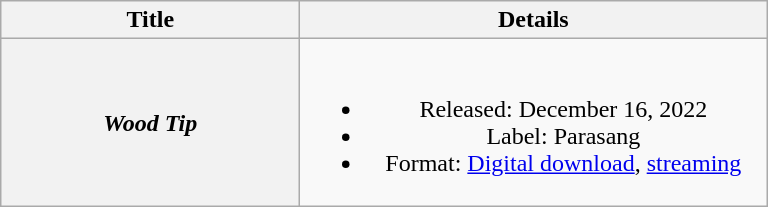<table class="wikitable plainrowheaders" style="text-align:center;">
<tr>
<th style="width:12em;">Title</th>
<th style="width:19em;">Details</th>
</tr>
<tr>
<th scope="row"><em>Wood Tip</em></th>
<td><br><ul><li>Released: December 16, 2022</li><li>Label: Parasang</li><li>Format: <a href='#'>Digital download</a>, <a href='#'>streaming</a></li></ul></td>
</tr>
</table>
